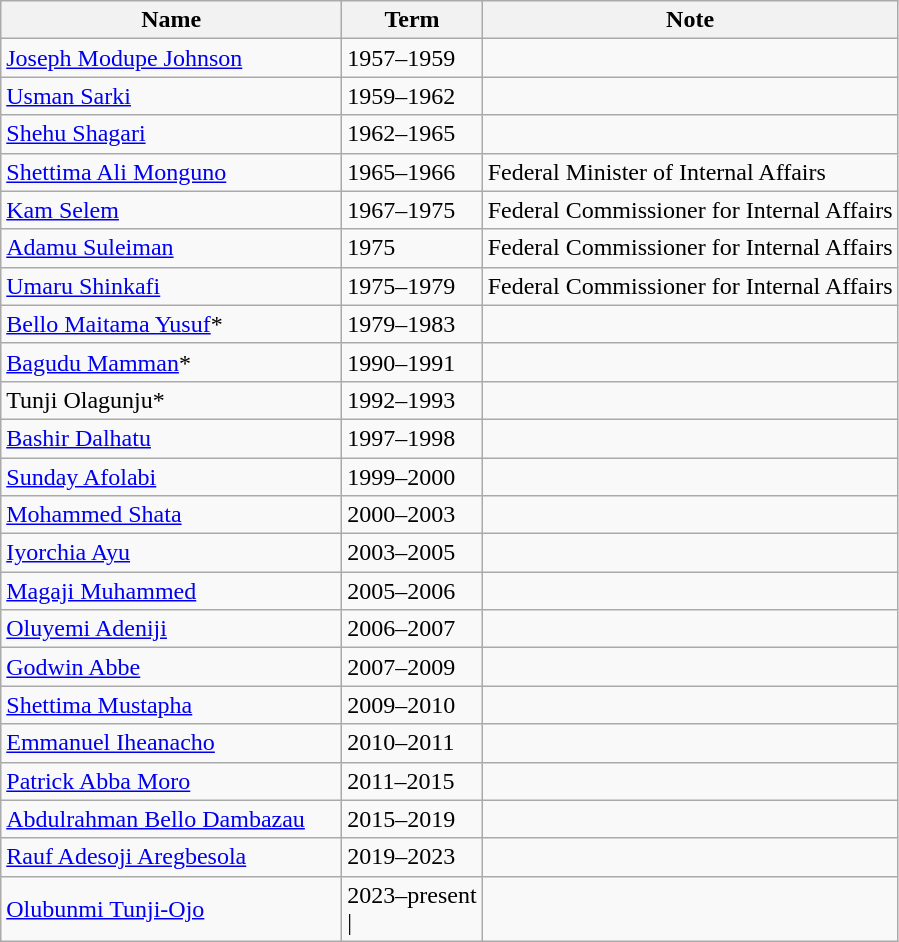<table class="wikitable" border="1" style="text-align:left">
<tr>
<th width="220">Name</th>
<th>Term</th>
<th>Note</th>
</tr>
<tr>
<td><a href='#'>Joseph Modupe Johnson</a></td>
<td>1957–1959</td>
<td></td>
</tr>
<tr>
<td><a href='#'>Usman Sarki</a></td>
<td>1959–1962</td>
<td></td>
</tr>
<tr>
<td><a href='#'>Shehu Shagari</a></td>
<td>1962–1965</td>
<td></td>
</tr>
<tr>
<td><a href='#'>Shettima Ali Monguno</a></td>
<td>1965–1966</td>
<td>Federal Minister of Internal Affairs</td>
</tr>
<tr>
<td><a href='#'>Kam Selem</a></td>
<td>1967–1975</td>
<td>Federal Commissioner for Internal Affairs</td>
</tr>
<tr>
<td><a href='#'>Adamu Suleiman</a></td>
<td>1975</td>
<td>Federal Commissioner for Internal Affairs</td>
</tr>
<tr>
<td><a href='#'>Umaru Shinkafi</a></td>
<td>1975–1979</td>
<td>Federal Commissioner for Internal Affairs</td>
</tr>
<tr>
<td><a href='#'>Bello Maitama Yusuf</a>*</td>
<td>1979–1983</td>
<td></td>
</tr>
<tr>
<td><a href='#'>Bagudu Mamman</a>*</td>
<td>1990–1991</td>
<td></td>
</tr>
<tr>
<td>Tunji Olagunju*</td>
<td>1992–1993</td>
<td></td>
</tr>
<tr>
<td><a href='#'>Bashir Dalhatu</a></td>
<td>1997–1998</td>
<td></td>
</tr>
<tr>
<td><a href='#'>Sunday Afolabi</a></td>
<td>1999–2000</td>
<td></td>
</tr>
<tr>
<td><a href='#'>Mohammed Shata</a></td>
<td>2000–2003</td>
<td></td>
</tr>
<tr>
<td><a href='#'>Iyorchia Ayu</a></td>
<td>2003–2005</td>
<td></td>
</tr>
<tr>
<td><a href='#'>Magaji Muhammed</a></td>
<td>2005–2006</td>
<td></td>
</tr>
<tr>
<td><a href='#'>Oluyemi Adeniji</a></td>
<td>2006–2007</td>
<td></td>
</tr>
<tr>
<td><a href='#'>Godwin Abbe</a></td>
<td>2007–2009</td>
<td></td>
</tr>
<tr>
<td><a href='#'>Shettima Mustapha</a></td>
<td>2009–2010</td>
<td></td>
</tr>
<tr>
<td><a href='#'>Emmanuel Iheanacho</a></td>
<td>2010–2011</td>
<td></td>
</tr>
<tr>
<td><a href='#'>Patrick Abba Moro</a></td>
<td>2011–2015</td>
<td></td>
</tr>
<tr>
<td><a href='#'>Abdulrahman Bello Dambazau</a></td>
<td>2015–2019</td>
<td></td>
</tr>
<tr>
<td><a href='#'>Rauf Adesoji Aregbesola</a></td>
<td>2019–2023</td>
<td></td>
</tr>
<tr>
<td><a href='#'>Olubunmi Tunji-Ojo</a></td>
<td>2023–present<br>|</td>
</tr>
</table>
